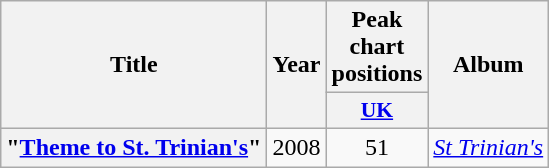<table class="wikitable plainrowheaders" style="text-align:center;" border="1">
<tr>
<th scope=col rowspan=2>Title</th>
<th scope=col rowspan=2>Year</th>
<th scope=col colspan=1>Peak chart positions</th>
<th scope=col rowspan=2>Album</th>
</tr>
<tr>
<th scope=col style="width:3em;font-size:90%;"><a href='#'>UK</a><br></th>
</tr>
<tr>
<th scope=row>"<a href='#'>Theme to St. Trinian's</a>"</th>
<td>2008</td>
<td>51</td>
<td><em><a href='#'>St Trinian's</a></em></td>
</tr>
</table>
